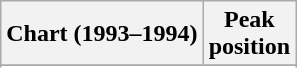<table class="wikitable sortable">
<tr>
<th align="left">Chart (1993–1994)</th>
<th align="center">Peak<br>position</th>
</tr>
<tr>
</tr>
<tr>
</tr>
<tr>
</tr>
</table>
